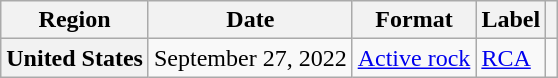<table class="wikitable plainrowheaders">
<tr>
<th scope="col">Region</th>
<th scope="col">Date</th>
<th scope="col">Format</th>
<th scope="col">Label</th>
<th scope="col"></th>
</tr>
<tr>
<th scope="row">United States</th>
<td>September 27, 2022</td>
<td><a href='#'>Active rock</a></td>
<td><a href='#'>RCA</a></td>
<td align="center"></td>
</tr>
</table>
